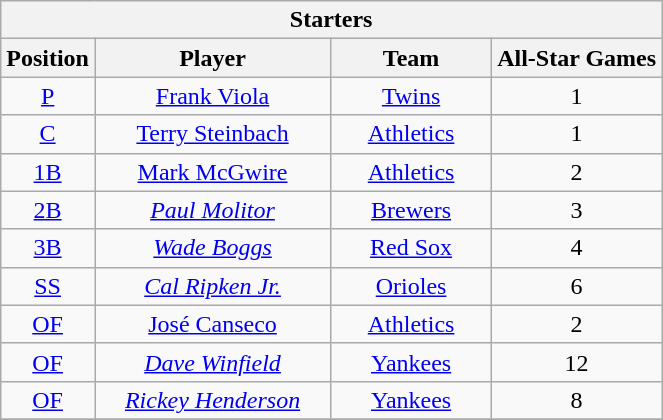<table class="wikitable" style="font-size: 100%; text-align:center;">
<tr>
<th colspan="4">Starters</th>
</tr>
<tr>
<th>Position</th>
<th width="150">Player</th>
<th width="100">Team</th>
<th>All-Star Games</th>
</tr>
<tr>
<td><a href='#'>P</a></td>
<td><a href='#'>Frank Viola</a></td>
<td><a href='#'>Twins</a></td>
<td>1</td>
</tr>
<tr>
<td><a href='#'>C</a></td>
<td><a href='#'>Terry Steinbach</a></td>
<td><a href='#'>Athletics</a></td>
<td>1</td>
</tr>
<tr>
<td><a href='#'>1B</a></td>
<td><a href='#'>Mark McGwire</a></td>
<td><a href='#'>Athletics</a></td>
<td>2</td>
</tr>
<tr>
<td><a href='#'>2B</a></td>
<td><em><a href='#'>Paul Molitor</a></em></td>
<td><a href='#'>Brewers</a></td>
<td>3</td>
</tr>
<tr>
<td><a href='#'>3B</a></td>
<td><em><a href='#'>Wade Boggs</a></em></td>
<td><a href='#'>Red Sox</a></td>
<td>4</td>
</tr>
<tr>
<td><a href='#'>SS</a></td>
<td><em><a href='#'>Cal Ripken Jr.</a></em></td>
<td><a href='#'>Orioles</a></td>
<td>6</td>
</tr>
<tr>
<td><a href='#'>OF</a></td>
<td><a href='#'>José Canseco</a></td>
<td><a href='#'>Athletics</a></td>
<td>2</td>
</tr>
<tr>
<td><a href='#'>OF</a></td>
<td><em><a href='#'>Dave Winfield</a></em></td>
<td><a href='#'>Yankees</a></td>
<td>12</td>
</tr>
<tr>
<td><a href='#'>OF</a></td>
<td><em><a href='#'>Rickey Henderson</a></em></td>
<td><a href='#'>Yankees</a></td>
<td>8</td>
</tr>
<tr>
</tr>
</table>
